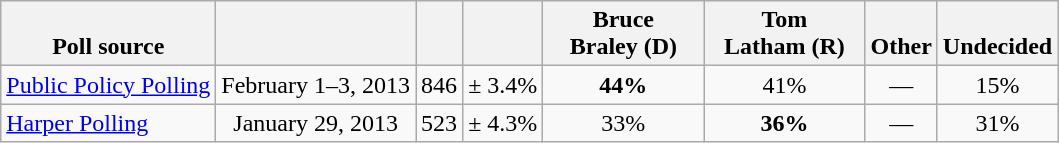<table class="wikitable" style="text-align:center">
<tr valign= bottom>
<th>Poll source</th>
<th></th>
<th></th>
<th></th>
<th style="width:100px;">Bruce<br>Braley (D)</th>
<th style="width:100px;">Tom<br>Latham (R)</th>
<th>Other</th>
<th>Undecided</th>
</tr>
<tr>
<td align=left><a href='#'>Public Policy Polling</a></td>
<td>February 1–3, 2013</td>
<td>846</td>
<td>± 3.4%</td>
<td><strong>44%</strong></td>
<td>41%</td>
<td>—</td>
<td>15%</td>
</tr>
<tr>
<td align=left><a href='#'>Harper Polling</a></td>
<td>January 29, 2013</td>
<td>523</td>
<td>± 4.3%</td>
<td>33%</td>
<td><strong>36%</strong></td>
<td>—</td>
<td>31%</td>
</tr>
</table>
